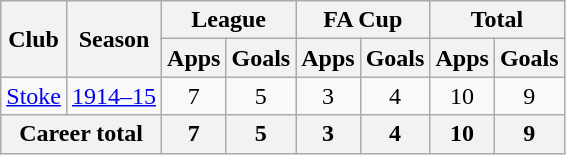<table class="wikitable" style="text-align: center;">
<tr>
<th rowspan="2">Club</th>
<th rowspan="2">Season</th>
<th colspan="2">League</th>
<th colspan="2">FA Cup</th>
<th colspan="2">Total</th>
</tr>
<tr>
<th>Apps</th>
<th>Goals</th>
<th>Apps</th>
<th>Goals</th>
<th>Apps</th>
<th>Goals</th>
</tr>
<tr>
<td><a href='#'>Stoke</a></td>
<td><a href='#'>1914–15</a></td>
<td>7</td>
<td>5</td>
<td>3</td>
<td>4</td>
<td>10</td>
<td>9</td>
</tr>
<tr>
<th colspan="2">Career total</th>
<th>7</th>
<th>5</th>
<th>3</th>
<th>4</th>
<th>10</th>
<th>9</th>
</tr>
</table>
